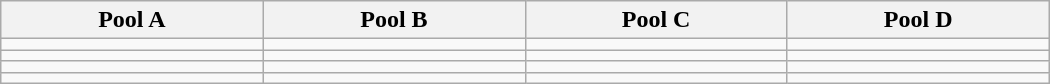<table class="wikitable" width=700>
<tr>
<th width=25%>Pool A</th>
<th width=25%>Pool B</th>
<th width=25%>Pool C</th>
<th width=25%>Pool D</th>
</tr>
<tr>
<td></td>
<td></td>
<td></td>
<td></td>
</tr>
<tr>
<td></td>
<td></td>
<td></td>
<td></td>
</tr>
<tr>
<td></td>
<td></td>
<td></td>
<td></td>
</tr>
<tr>
<td></td>
<td></td>
<td></td>
<td></td>
</tr>
</table>
